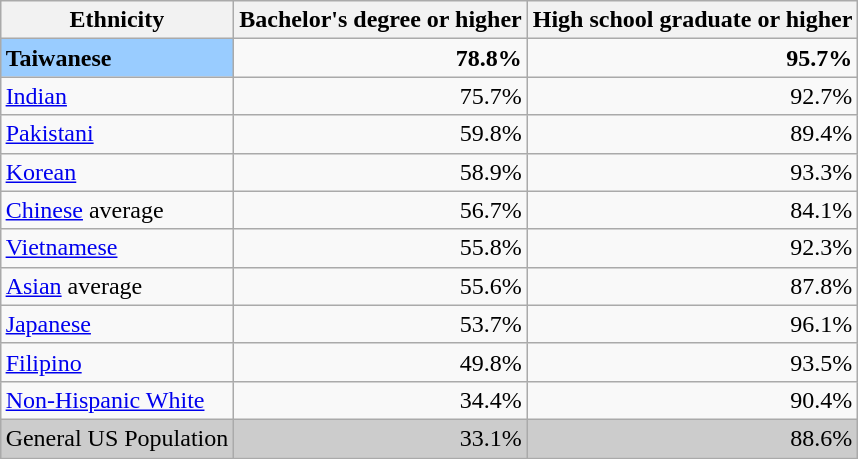<table class="wikitable sortable" style="margin: 1em auto 1em auto">
<tr>
<th>Ethnicity</th>
<th>Bachelor's degree or higher</th>
<th>High school graduate or higher</th>
</tr>
<tr>
<td style="background: #99CCFF"><strong>Taiwanese</strong></td>
<td align=right><strong>78.8%</strong></td>
<td align="right"><strong>95.7%</strong></td>
</tr>
<tr>
<td><a href='#'>Indian</a></td>
<td align=right>75.7%</td>
<td align=right>92.7%</td>
</tr>
<tr>
<td><a href='#'>Pakistani</a></td>
<td align=right>59.8%</td>
<td align=right>89.4%</td>
</tr>
<tr>
<td><a href='#'>Korean</a></td>
<td align=right>58.9%</td>
<td align=right>93.3%</td>
</tr>
<tr>
<td><a href='#'>Chinese</a> average</td>
<td align=right>56.7%</td>
<td align=right>84.1%</td>
</tr>
<tr>
<td><a href='#'>Vietnamese</a></td>
<td align=right>55.8%</td>
<td align=right>92.3%</td>
</tr>
<tr>
<td><a href='#'>Asian</a> average</td>
<td align=right>55.6%</td>
<td align=right>87.8%</td>
</tr>
<tr>
<td><a href='#'>Japanese</a></td>
<td align=right>53.7%</td>
<td align=right>96.1%</td>
</tr>
<tr>
<td><a href='#'>Filipino</a></td>
<td align=right>49.8%</td>
<td align=right>93.5%</td>
</tr>
<tr>
<td><a href='#'>Non-Hispanic White</a></td>
<td align=right>34.4%</td>
<td align=right>90.4%</td>
</tr>
<tr style="background:#ccc;">
<td>General US Population</td>
<td align=right>33.1%</td>
<td align=right>88.6%</td>
</tr>
</table>
